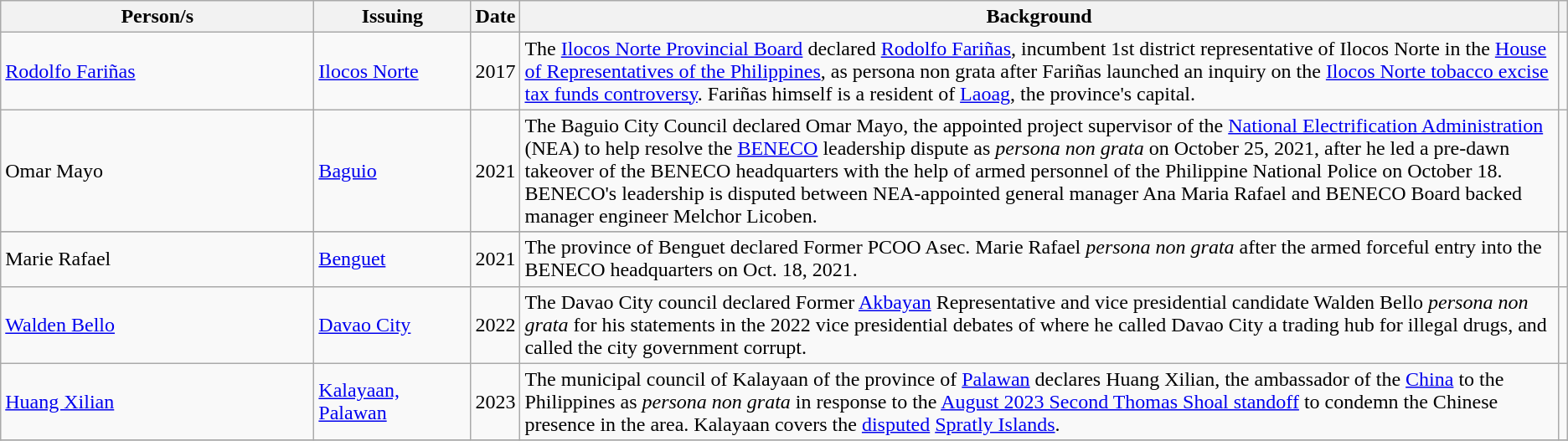<table class= "wikitable" align="center">
<tr>
<th width="20%">Person/s</th>
<th width="10%">Issuing </th>
<th>Date</th>
<th>Background</th>
<th></th>
</tr>
<tr>
<td align=left><a href='#'>Rodolfo Fariñas</a></td>
<td><a href='#'>Ilocos Norte</a></td>
<td>2017</td>
<td>The <a href='#'>Ilocos Norte Provincial Board</a> declared <a href='#'>Rodolfo Fariñas</a>, incumbent 1st district representative of Ilocos Norte in the <a href='#'>House of Representatives of the Philippines</a>, as persona non grata after Fariñas launched an inquiry on the <a href='#'>Ilocos Norte tobacco excise tax funds controversy</a>. Fariñas himself is a resident of <a href='#'>Laoag</a>, the province's capital.</td>
<td></td>
</tr>
<tr>
<td align=left>Omar Mayo</td>
<td><a href='#'>Baguio</a></td>
<td>2021</td>
<td>The Baguio City Council declared Omar Mayo, the appointed project supervisor of the <a href='#'>National Electrification Administration</a> (NEA) to help resolve the <a href='#'>BENECO</a> leadership dispute as <em>persona non grata</em> on October 25, 2021, after he led a pre-dawn takeover of the BENECO headquarters with the help of armed personnel of the Philippine National Police on October 18. BENECO's leadership is disputed between NEA-appointed general manager Ana Maria Rafael and BENECO Board backed manager engineer Melchor Licoben.</td>
<td></td>
</tr>
<tr>
</tr>
<tr>
<td align=left>Marie Rafael</td>
<td><a href='#'>Benguet</a></td>
<td>2021</td>
<td>The province of Benguet declared Former PCOO Asec. Marie Rafael <em>persona non grata</em> after the armed forceful entry into the BENECO headquarters on Oct. 18, 2021.</td>
<td></td>
</tr>
<tr>
<td><a href='#'>Walden Bello</a></td>
<td><a href='#'>Davao City</a></td>
<td>2022</td>
<td>The Davao City council declared Former <a href='#'>Akbayan</a> Representative and vice presidential candidate Walden Bello <em>persona non grata</em> for his statements in the 2022 vice presidential debates of where he called Davao City a trading hub for illegal drugs, and called the city government corrupt.</td>
<td></td>
</tr>
<tr>
<td align=left><a href='#'>Huang Xilian</a></td>
<td><a href='#'>Kalayaan, Palawan</a></td>
<td>2023</td>
<td>The municipal council of Kalayaan of the province of <a href='#'>Palawan</a> declares Huang Xilian, the ambassador of the <a href='#'>China</a> to the Philippines as <em>persona non grata</em> in response to the <a href='#'>August 2023 Second Thomas Shoal standoff</a> to condemn the Chinese presence in the area. Kalayaan covers the <a href='#'>disputed</a> <a href='#'>Spratly Islands</a>.</td>
<td></td>
</tr>
<tr>
</tr>
</table>
